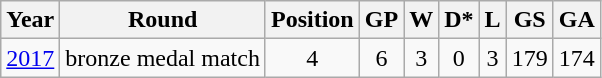<table class="wikitable" style="text-align: center;">
<tr>
<th>Year</th>
<th>Round</th>
<th>Position</th>
<th>GP</th>
<th>W</th>
<th>D*</th>
<th>L</th>
<th>GS</th>
<th>GA</th>
</tr>
<tr>
<td> <a href='#'>2017</a></td>
<td>bronze medal match</td>
<td>4</td>
<td>6</td>
<td>3</td>
<td>0</td>
<td>3</td>
<td>179</td>
<td>174</td>
</tr>
</table>
